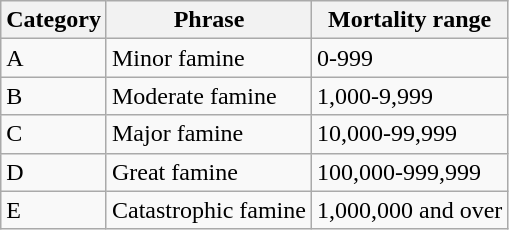<table class="wikitable">
<tr>
<th>Category</th>
<th>Phrase</th>
<th>Mortality range</th>
</tr>
<tr>
<td>A</td>
<td>Minor famine</td>
<td>0-999</td>
</tr>
<tr>
<td>B</td>
<td>Moderate famine</td>
<td>1,000-9,999</td>
</tr>
<tr>
<td>C</td>
<td>Major famine</td>
<td>10,000-99,999</td>
</tr>
<tr>
<td>D</td>
<td>Great famine</td>
<td>100,000-999,999</td>
</tr>
<tr>
<td>E</td>
<td>Catastrophic famine</td>
<td>1,000,000 and over</td>
</tr>
</table>
